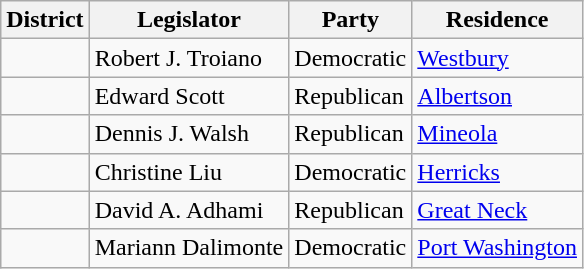<table class="wikitable">
<tr>
<th>District</th>
<th>Legislator</th>
<th>Party</th>
<th>Residence</th>
</tr>
<tr>
<td></td>
<td>Robert J. Troiano</td>
<td>Democratic</td>
<td><a href='#'>Westbury</a></td>
</tr>
<tr>
<td></td>
<td>Edward Scott</td>
<td>Republican</td>
<td><a href='#'>Albertson</a></td>
</tr>
<tr>
<td></td>
<td>Dennis J. Walsh</td>
<td>Republican</td>
<td><a href='#'>Mineola</a></td>
</tr>
<tr>
<td></td>
<td>Christine Liu</td>
<td>Democratic</td>
<td><a href='#'>Herricks</a></td>
</tr>
<tr>
<td></td>
<td>David A. Adhami</td>
<td>Republican</td>
<td><a href='#'>Great Neck</a></td>
</tr>
<tr>
<td></td>
<td>Mariann Dalimonte</td>
<td>Democratic</td>
<td><a href='#'>Port Washington</a></td>
</tr>
</table>
